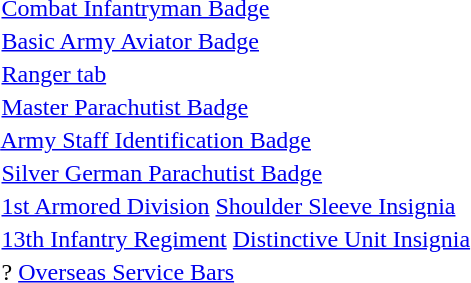<table>
<tr>
<td>  <a href='#'>Combat Infantryman Badge</a></td>
</tr>
<tr>
<td>  <a href='#'>Basic Army Aviator Badge</a></td>
</tr>
<tr>
<td>  <a href='#'>Ranger tab</a></td>
</tr>
<tr>
<td>  <a href='#'>Master Parachutist Badge</a></td>
</tr>
<tr>
<td>  <a href='#'>Army Staff Identification Badge</a></td>
</tr>
<tr>
<td>  <a href='#'>Silver German Parachutist Badge</a></td>
</tr>
<tr>
<td>  <a href='#'>1st Armored Division</a> <a href='#'>Shoulder Sleeve Insignia</a></td>
</tr>
<tr>
<td>  <a href='#'>13th Infantry Regiment</a> <a href='#'>Distinctive Unit Insignia</a></td>
</tr>
<tr>
<td>  ? <a href='#'>Overseas Service Bars</a></td>
</tr>
</table>
